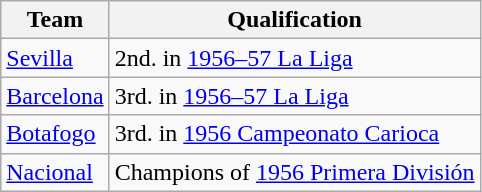<table class = "wikitable sortable">
<tr>
<th>Team</th>
<th>Qualification</th>
</tr>
<tr>
<td> <a href='#'>Sevilla</a></td>
<td>2nd. in <a href='#'>1956–57 La Liga</a></td>
</tr>
<tr>
<td> <a href='#'>Barcelona</a></td>
<td>3rd. in <a href='#'>1956–57 La Liga</a></td>
</tr>
<tr>
<td> <a href='#'>Botafogo</a></td>
<td>3rd. in <a href='#'>1956 Campeonato Carioca</a></td>
</tr>
<tr>
<td> <a href='#'>Nacional</a></td>
<td>Champions of <a href='#'>1956 Primera División</a></td>
</tr>
</table>
